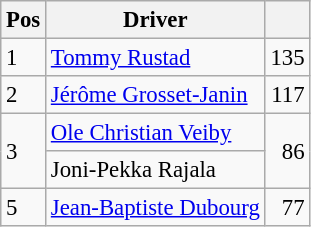<table class="wikitable" style="font-size: 95%;">
<tr>
<th>Pos</th>
<th>Driver</th>
<th></th>
</tr>
<tr>
<td>1</td>
<td> <a href='#'>Tommy Rustad</a></td>
<td align="right">135</td>
</tr>
<tr>
<td>2</td>
<td> <a href='#'>Jérôme Grosset-Janin</a></td>
<td align="right">117</td>
</tr>
<tr>
<td rowspan=2>3</td>
<td> <a href='#'>Ole Christian Veiby</a></td>
<td rowspan=2 align="right">86</td>
</tr>
<tr>
<td> Joni-Pekka Rajala</td>
</tr>
<tr>
<td>5</td>
<td> <a href='#'>Jean-Baptiste Dubourg</a></td>
<td align="right">77</td>
</tr>
</table>
